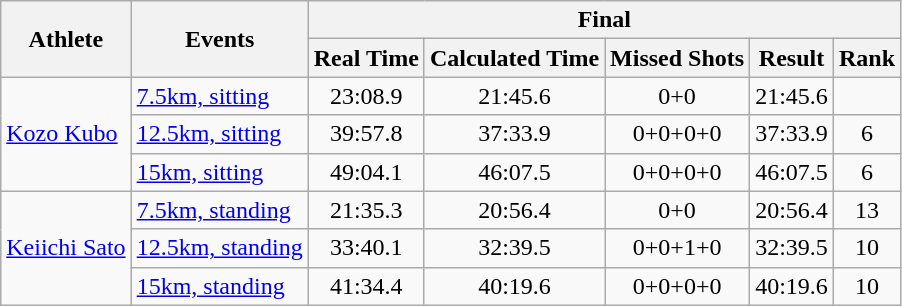<table class="wikitable" style="font-size:100%">
<tr>
<th rowspan="2">Athlete</th>
<th rowspan="2">Events</th>
<th colspan="5">Final</th>
</tr>
<tr>
<th>Real Time</th>
<th>Calculated Time</th>
<th>Missed Shots</th>
<th>Result</th>
<th>Rank</th>
</tr>
<tr>
<td rowspan=3><a href='#'>Kozo Kubo</a></td>
<td><a href='#'>7.5km, sitting</a></td>
<td align="center">23:08.9</td>
<td align="center">21:45.6</td>
<td align="center">0+0</td>
<td align="center">21:45.6</td>
<td align="center"></td>
</tr>
<tr>
<td><a href='#'>12.5km, sitting</a></td>
<td align="center">39:57.8</td>
<td align="center">37:33.9</td>
<td align="center">0+0+0+0</td>
<td align="center">37:33.9</td>
<td align="center">6</td>
</tr>
<tr>
<td><a href='#'>15km, sitting</a></td>
<td align="center">49:04.1</td>
<td align="center">46:07.5</td>
<td align="center">0+0+0+0</td>
<td align="center">46:07.5</td>
<td align="center">6</td>
</tr>
<tr>
<td rowspan=3><a href='#'>Keiichi Sato</a></td>
<td><a href='#'>7.5km, standing</a></td>
<td align="center">21:35.3</td>
<td align="center">20:56.4</td>
<td align="center">0+0</td>
<td align="center">20:56.4</td>
<td align="center">13</td>
</tr>
<tr>
<td><a href='#'>12.5km, standing</a></td>
<td align="center">33:40.1</td>
<td align="center">32:39.5</td>
<td align="center">0+0+1+0</td>
<td align="center">32:39.5</td>
<td align="center">10</td>
</tr>
<tr>
<td><a href='#'>15km, standing</a></td>
<td align="center">41:34.4</td>
<td align="center">40:19.6</td>
<td align="center">0+0+0+0</td>
<td align="center">40:19.6</td>
<td align="center">10</td>
</tr>
</table>
